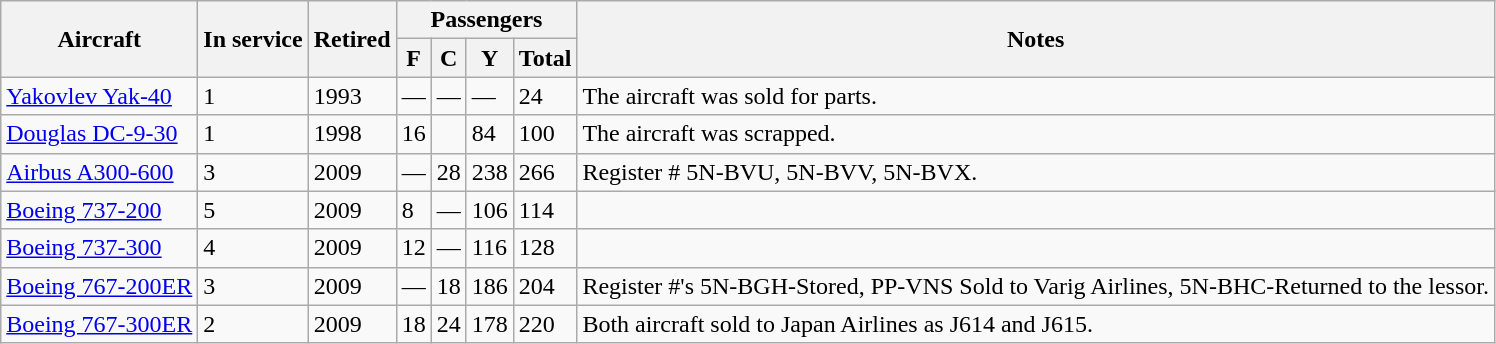<table class="wikitable">
<tr>
<th rowspan="2">Aircraft</th>
<th rowspan="2">In  service</th>
<th rowspan="2">Retired</th>
<th colspan="4">Passengers</th>
<th rowspan="2">Notes</th>
</tr>
<tr>
<th><abbr>F</abbr></th>
<th><abbr>C</abbr></th>
<th><abbr>Y</abbr></th>
<th>Total</th>
</tr>
<tr>
<td><a href='#'>Yakovlev Yak-40</a></td>
<td>1</td>
<td>1993</td>
<td>—</td>
<td>—</td>
<td>—</td>
<td>24</td>
<td>The aircraft was sold for parts.</td>
</tr>
<tr>
<td><a href='#'>Douglas DC-9-30</a></td>
<td>1</td>
<td>1998</td>
<td>16</td>
<td></td>
<td>84</td>
<td>100</td>
<td>The aircraft was scrapped.</td>
</tr>
<tr>
<td><a href='#'>Airbus A300-600</a></td>
<td>3</td>
<td>2009</td>
<td>—</td>
<td>28</td>
<td>238</td>
<td>266</td>
<td>Register # 5N-BVU, 5N-BVV, 5N-BVX.</td>
</tr>
<tr>
<td><a href='#'>Boeing 737-200</a></td>
<td>5</td>
<td>2009</td>
<td>8</td>
<td>—</td>
<td>106</td>
<td>114</td>
<td></td>
</tr>
<tr>
<td><a href='#'>Boeing 737-300</a></td>
<td>4</td>
<td>2009</td>
<td>12</td>
<td>—</td>
<td>116</td>
<td>128</td>
<td></td>
</tr>
<tr>
<td><a href='#'>Boeing 767-200ER</a></td>
<td>3</td>
<td>2009</td>
<td>—</td>
<td>18</td>
<td>186</td>
<td>204</td>
<td>Register #'s 5N-BGH-Stored, PP-VNS Sold to Varig Airlines, 5N-BHC-Returned to the lessor.</td>
</tr>
<tr>
<td><a href='#'>Boeing 767-300ER</a></td>
<td>2</td>
<td>2009</td>
<td>18</td>
<td>24</td>
<td>178</td>
<td>220</td>
<td>Both aircraft sold to Japan Airlines as J614 and J615.</td>
</tr>
</table>
